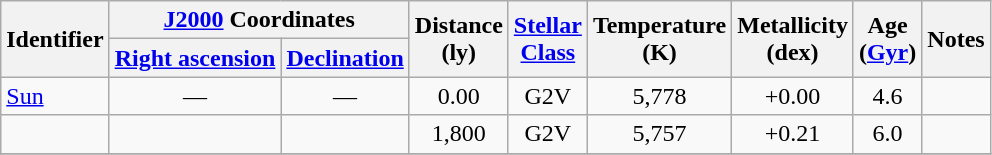<table class="wikitable" style="text-align: center; white-space: nowrap;">
<tr>
<th rowspan="2">Identifier</th>
<th colspan="2"><a href='#'>J2000</a> Coordinates</th>
<th rowspan="2">Distance<br>(ly)</th>
<th rowspan="2"><a href='#'>Stellar<br>Class</a></th>
<th rowspan="2">Temperature<br>(K)</th>
<th rowspan="2">Metallicity<br>(dex)</th>
<th rowspan="2">Age<br>(<a href='#'>Gyr</a>)</th>
<th rowspan="2">Notes</th>
</tr>
<tr>
<th><a href='#'>Right ascension</a></th>
<th><a href='#'>Declination</a></th>
</tr>
<tr>
<td style="text-align:left;"><a href='#'>Sun</a></td>
<td>—</td>
<td>—</td>
<td>0.00</td>
<td>G2V</td>
<td>5,778</td>
<td>+0.00</td>
<td>4.6</td>
<td></td>
</tr>
<tr>
<td style="text-align:left;"></td>
<td></td>
<td></td>
<td>1,800</td>
<td>G2V</td>
<td>5,757</td>
<td>+0.21</td>
<td>6.0</td>
<td></td>
</tr>
<tr>
</tr>
</table>
